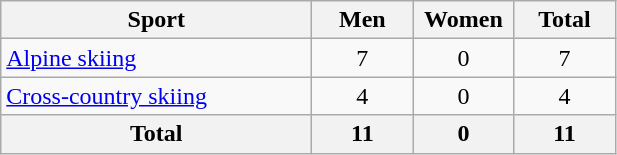<table class="wikitable" style="text-align:center;">
<tr>
<th width=200>Sport</th>
<th width=60>Men</th>
<th width=60>Women</th>
<th width=60>Total</th>
</tr>
<tr>
<td align=left><a href='#'>Alpine skiing</a></td>
<td>7</td>
<td>0</td>
<td>7</td>
</tr>
<tr>
<td align=left><a href='#'>Cross-country skiing</a></td>
<td>4</td>
<td>0</td>
<td>4</td>
</tr>
<tr>
<th>Total</th>
<th>11</th>
<th>0</th>
<th>11</th>
</tr>
</table>
